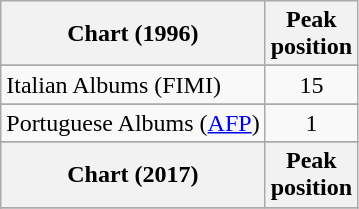<table class="wikitable sortable">
<tr>
<th>Chart (1996)</th>
<th align="center">Peak<br>position</th>
</tr>
<tr>
</tr>
<tr>
</tr>
<tr>
</tr>
<tr>
</tr>
<tr>
</tr>
<tr>
</tr>
<tr>
</tr>
<tr>
</tr>
<tr>
</tr>
<tr>
<td>Italian Albums (FIMI)</td>
<td align="center">15</td>
</tr>
<tr>
</tr>
<tr>
</tr>
<tr>
</tr>
<tr>
<td>Portuguese Albums (<a href='#'>AFP</a>)</td>
<td style="text-align:center;">1</td>
</tr>
<tr>
</tr>
<tr>
</tr>
<tr>
</tr>
<tr>
</tr>
<tr>
</tr>
<tr>
<th>Chart (2017)</th>
<th align="center">Peak<br>position</th>
</tr>
<tr>
</tr>
<tr>
</tr>
<tr>
</tr>
</table>
